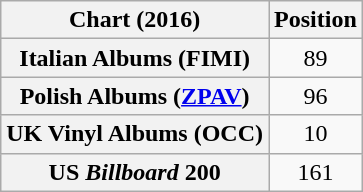<table class="wikitable plainrowheaders sortable" style="text-align:center">
<tr>
<th scope="col">Chart (2016)</th>
<th scope="col">Position</th>
</tr>
<tr>
<th scope="row">Italian Albums (FIMI)</th>
<td>89</td>
</tr>
<tr>
<th scope="row">Polish Albums (<a href='#'>ZPAV</a>)</th>
<td>96</td>
</tr>
<tr>
<th scope="row">UK Vinyl Albums (OCC)</th>
<td>10</td>
</tr>
<tr>
<th scope="row">US <em>Billboard</em> 200</th>
<td>161</td>
</tr>
</table>
